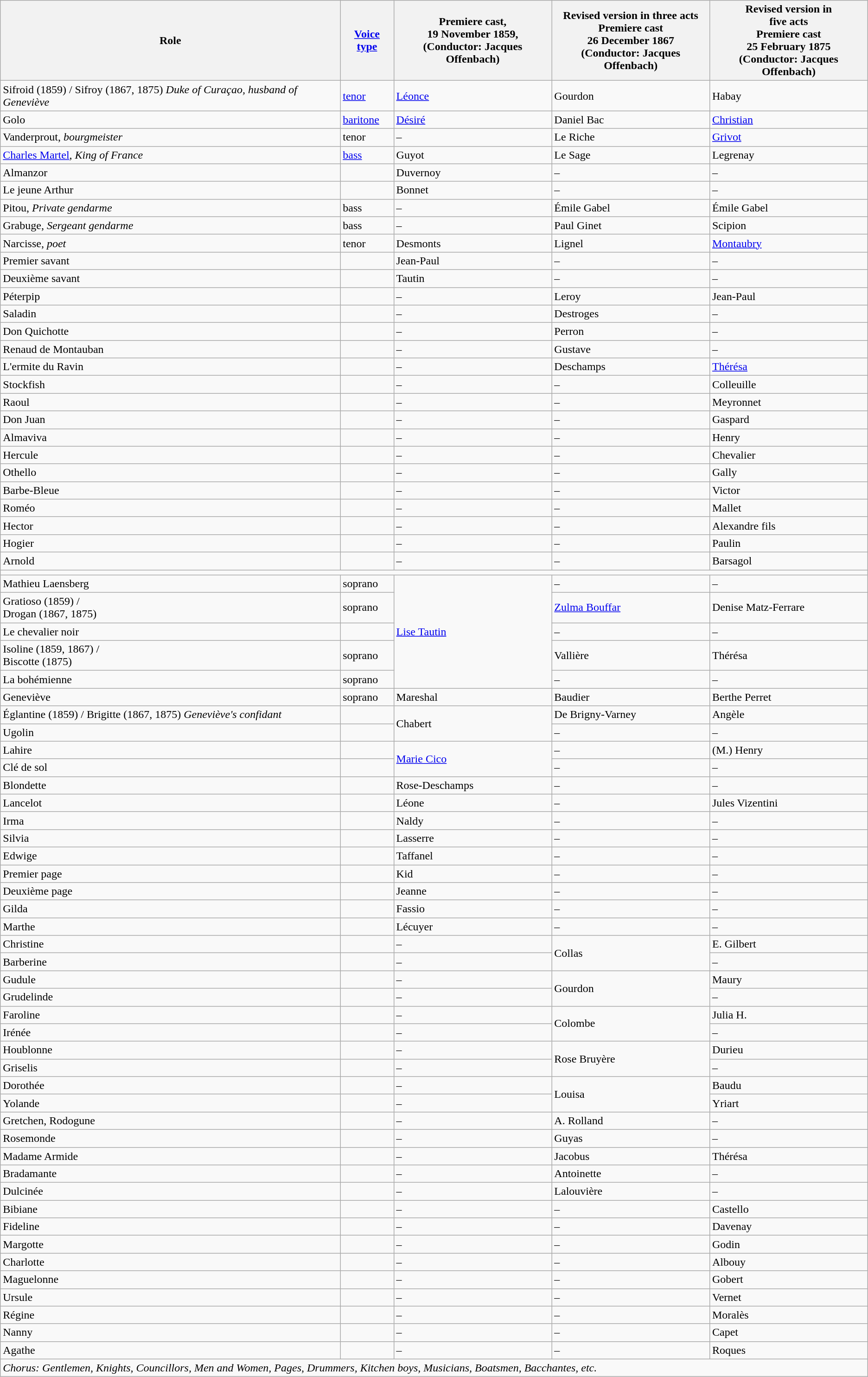<table class="wikitable">
<tr>
<th>Role</th>
<th><a href='#'>Voice type</a></th>
<th>Premiere cast,<br>19 November 1859,<br>(Conductor: Jacques Offenbach)</th>
<th>Revised version in three acts<br>Premiere cast<br>26 December 1867<br>(Conductor: Jacques Offenbach)</th>
<th>Revised version in<br>five acts<br>Premiere cast<br>25 February 1875<br>(Conductor: Jacques Offenbach)</th>
</tr>
<tr>
<td>Sifroid (1859) / Sifroy (1867, 1875) <em>Duke of Curaçao, husband of Geneviève</em></td>
<td><a href='#'>tenor</a></td>
<td><a href='#'>Léonce</a></td>
<td>Gourdon</td>
<td>Habay</td>
</tr>
<tr>
<td>Golo</td>
<td><a href='#'>baritone</a></td>
<td><a href='#'>Désiré</a></td>
<td>Daniel Bac</td>
<td><a href='#'>Christian</a></td>
</tr>
<tr>
<td>Vanderprout, <em>bourgmeister</em></td>
<td>tenor</td>
<td>–</td>
<td>Le Riche</td>
<td><a href='#'>Grivot</a></td>
</tr>
<tr>
<td><a href='#'>Charles Martel</a>, <em>King of France</em></td>
<td><a href='#'>bass</a></td>
<td>Guyot</td>
<td>Le Sage</td>
<td>Legrenay</td>
</tr>
<tr>
<td>Almanzor</td>
<td></td>
<td>Duvernoy</td>
<td>–</td>
<td>–</td>
</tr>
<tr>
<td>Le jeune Arthur</td>
<td></td>
<td>Bonnet</td>
<td>–</td>
<td>–</td>
</tr>
<tr>
<td>Pitou, <em>Private gendarme</em></td>
<td>bass</td>
<td>–</td>
<td>Émile Gabel</td>
<td>Émile Gabel</td>
</tr>
<tr>
<td>Grabuge, <em>Sergeant gendarme</em></td>
<td>bass</td>
<td>–</td>
<td>Paul Ginet</td>
<td>Scipion</td>
</tr>
<tr>
<td>Narcisse, <em>poet</em></td>
<td>tenor</td>
<td>Desmonts</td>
<td>Lignel</td>
<td><a href='#'>Montaubry</a></td>
</tr>
<tr>
<td>Premier savant</td>
<td></td>
<td>Jean-Paul</td>
<td>–</td>
<td>–</td>
</tr>
<tr>
<td>Deuxième savant</td>
<td></td>
<td>Tautin</td>
<td>–</td>
<td>–</td>
</tr>
<tr>
<td>Péterpip</td>
<td></td>
<td>–</td>
<td>Leroy</td>
<td>Jean-Paul</td>
</tr>
<tr>
<td>Saladin</td>
<td></td>
<td>–</td>
<td>Destroges</td>
<td>–</td>
</tr>
<tr>
<td>Don Quichotte</td>
<td></td>
<td>–</td>
<td>Perron</td>
<td>–</td>
</tr>
<tr>
<td>Renaud de Montauban</td>
<td></td>
<td>–</td>
<td>Gustave</td>
<td>–</td>
</tr>
<tr>
<td>L'ermite du Ravin</td>
<td></td>
<td>–</td>
<td>Deschamps</td>
<td><a href='#'>Thérésa</a></td>
</tr>
<tr>
<td>Stockfish</td>
<td></td>
<td>–</td>
<td>–</td>
<td>Colleuille</td>
</tr>
<tr>
<td>Raoul</td>
<td></td>
<td>–</td>
<td>–</td>
<td>Meyronnet</td>
</tr>
<tr>
<td>Don Juan</td>
<td></td>
<td>–</td>
<td>–</td>
<td>Gaspard</td>
</tr>
<tr>
<td>Almaviva</td>
<td></td>
<td>–</td>
<td>–</td>
<td>Henry</td>
</tr>
<tr>
<td>Hercule</td>
<td></td>
<td>–</td>
<td>–</td>
<td>Chevalier</td>
</tr>
<tr>
<td>Othello</td>
<td></td>
<td>–</td>
<td>–</td>
<td>Gally</td>
</tr>
<tr>
<td>Barbe-Bleue</td>
<td></td>
<td>–</td>
<td>–</td>
<td>Victor</td>
</tr>
<tr>
<td>Roméo</td>
<td></td>
<td>–</td>
<td>–</td>
<td>Mallet</td>
</tr>
<tr>
<td>Hector</td>
<td></td>
<td>–</td>
<td>–</td>
<td>Alexandre fils</td>
</tr>
<tr>
<td>Hogier</td>
<td></td>
<td>–</td>
<td>–</td>
<td>Paulin</td>
</tr>
<tr>
<td>Arnold</td>
<td></td>
<td>–</td>
<td>–</td>
<td>Barsagol</td>
</tr>
<tr>
<td colspan=5></td>
</tr>
<tr>
<td>Mathieu Laensberg</td>
<td>soprano</td>
<td rowspan=5><a href='#'>Lise Tautin</a></td>
<td>–</td>
<td>–</td>
</tr>
<tr>
<td>Gratioso (1859) /<br>Drogan (1867, 1875)</td>
<td>soprano</td>
<td><a href='#'>Zulma Bouffar</a></td>
<td>Denise Matz-Ferrare</td>
</tr>
<tr>
<td>Le chevalier noir</td>
<td></td>
<td>–</td>
<td>–</td>
</tr>
<tr>
<td>Isoline (1859, 1867) /<br>Biscotte (1875)</td>
<td>soprano</td>
<td>Vallière</td>
<td>Thérésa</td>
</tr>
<tr>
<td>La bohémienne</td>
<td>soprano</td>
<td>–</td>
<td>–</td>
</tr>
<tr>
<td>Geneviève</td>
<td>soprano</td>
<td>Mareshal</td>
<td>Baudier</td>
<td>Berthe Perret</td>
</tr>
<tr>
<td>Églantine (1859) / Brigitte (1867, 1875) <em>Geneviève's confidant</em></td>
<td></td>
<td rowspan=2>Chabert</td>
<td>De Brigny-Varney</td>
<td>Angèle</td>
</tr>
<tr>
<td>Ugolin</td>
<td></td>
<td>–</td>
<td>–</td>
</tr>
<tr>
<td>Lahire</td>
<td></td>
<td rowspan=2><a href='#'>Marie Cico</a></td>
<td>–</td>
<td>(M.) Henry</td>
</tr>
<tr>
<td>Clé de sol</td>
<td></td>
<td>–</td>
<td>–</td>
</tr>
<tr>
<td>Blondette</td>
<td></td>
<td>Rose-Deschamps</td>
<td>–</td>
<td>–</td>
</tr>
<tr>
<td>Lancelot</td>
<td></td>
<td>Léone</td>
<td>–</td>
<td>Jules Vizentini</td>
</tr>
<tr>
<td>Irma</td>
<td></td>
<td>Naldy</td>
<td>–</td>
<td>–</td>
</tr>
<tr>
<td>Silvia</td>
<td></td>
<td>Lasserre</td>
<td>–</td>
<td>–</td>
</tr>
<tr>
<td>Edwige</td>
<td></td>
<td>Taffanel</td>
<td>–</td>
<td>–</td>
</tr>
<tr>
<td>Premier page</td>
<td></td>
<td>Kid</td>
<td>–</td>
<td>–</td>
</tr>
<tr>
<td>Deuxième page</td>
<td></td>
<td>Jeanne</td>
<td>–</td>
<td>–</td>
</tr>
<tr>
<td>Gilda</td>
<td></td>
<td>Fassio</td>
<td>–</td>
<td>–</td>
</tr>
<tr>
<td>Marthe</td>
<td></td>
<td>Lécuyer</td>
<td>–</td>
<td>–</td>
</tr>
<tr>
<td>Christine</td>
<td></td>
<td>–</td>
<td rowspan="2">Collas</td>
<td>E. Gilbert</td>
</tr>
<tr>
<td>Barberine</td>
<td></td>
<td>–</td>
<td>–</td>
</tr>
<tr>
<td>Gudule</td>
<td></td>
<td>–</td>
<td rowspan="2">Gourdon</td>
<td>Maury</td>
</tr>
<tr>
<td>Grudelinde</td>
<td></td>
<td>–</td>
<td>–</td>
</tr>
<tr>
<td>Faroline</td>
<td></td>
<td>–</td>
<td rowspan="2">Colombe</td>
<td>Julia H.</td>
</tr>
<tr>
<td>Irénée</td>
<td></td>
<td>–</td>
<td>–</td>
</tr>
<tr>
<td>Houblonne</td>
<td></td>
<td>–</td>
<td rowspan="2">Rose Bruyère</td>
<td>Durieu</td>
</tr>
<tr>
<td>Griselis</td>
<td></td>
<td>–</td>
<td>–</td>
</tr>
<tr>
<td>Dorothée</td>
<td></td>
<td>–</td>
<td rowspan="2">Louisa</td>
<td>Baudu</td>
</tr>
<tr>
<td>Yolande</td>
<td></td>
<td>–</td>
<td>Yriart</td>
</tr>
<tr>
<td>Gretchen, Rodogune</td>
<td></td>
<td>–</td>
<td>A. Rolland</td>
<td>–</td>
</tr>
<tr>
<td>Rosemonde</td>
<td></td>
<td>–</td>
<td>Guyas</td>
<td>–</td>
</tr>
<tr>
<td>Madame Armide</td>
<td></td>
<td>–</td>
<td>Jacobus</td>
<td>Thérésa</td>
</tr>
<tr>
<td>Bradamante</td>
<td></td>
<td>–</td>
<td>Antoinette</td>
<td>–</td>
</tr>
<tr>
<td>Dulcinée</td>
<td></td>
<td>–</td>
<td>Lalouvière</td>
<td>–</td>
</tr>
<tr>
<td>Bibiane</td>
<td></td>
<td>–</td>
<td>–</td>
<td>Castello</td>
</tr>
<tr>
<td>Fideline</td>
<td></td>
<td>–</td>
<td>–</td>
<td>Davenay</td>
</tr>
<tr>
<td>Margotte</td>
<td></td>
<td>–</td>
<td>–</td>
<td>Godin</td>
</tr>
<tr>
<td>Charlotte</td>
<td></td>
<td>–</td>
<td>–</td>
<td>Albouy</td>
</tr>
<tr>
<td>Maguelonne</td>
<td></td>
<td>–</td>
<td>–</td>
<td>Gobert</td>
</tr>
<tr>
<td>Ursule</td>
<td></td>
<td>–</td>
<td>–</td>
<td>Vernet</td>
</tr>
<tr>
<td>Régine</td>
<td></td>
<td>–</td>
<td>–</td>
<td>Moralès</td>
</tr>
<tr>
<td>Nanny</td>
<td></td>
<td>–</td>
<td>–</td>
<td>Capet</td>
</tr>
<tr>
<td>Agathe</td>
<td></td>
<td>–</td>
<td>–</td>
<td>Roques</td>
</tr>
<tr>
<td colspan="5"><em>Chorus: Gentlemen, Knights, Councillors, Men and Women, Pages, Drummers, Kitchen boys, Musicians, Boatsmen, Bacchantes, etc.</em></td>
</tr>
</table>
